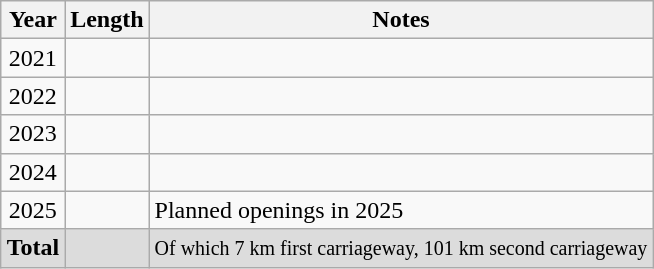<table class="wikitable" style="text-align: center; margin-left: auto; margin-right: auto; border: none;">
<tr>
<th>Year</th>
<th>Length</th>
<th>Notes</th>
</tr>
<tr>
<td>2021</td>
<td><strong></strong> </td>
<td style="text-align: left"></td>
</tr>
<tr>
<td>2022</td>
<td><strong></strong></td>
<td style="text-align: left"></td>
</tr>
<tr>
<td>2023</td>
<td><strong></strong></td>
<td style="text-align: left"></td>
</tr>
<tr>
<td>2024</td>
<td><strong></strong></td>
<td style="text-align: left"></td>
</tr>
<tr>
<td>2025</td>
<td><strong></strong></td>
<td style="text-align: left">Planned openings in 2025</td>
</tr>
<tr>
<td bgcolor="#DCDCDC"><strong>Total</strong></td>
<td bgcolor="#DCDCDC"><strong></strong></td>
<td bgcolor="#DCDCDC" style="text-align: left;"><small>Of which 7 km first carriageway, 101 km second carriageway</small></td>
</tr>
</table>
